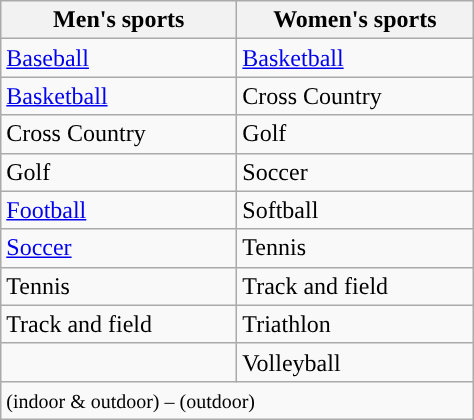<table class= wikitable>
<tr>
<th width=150px>Men's sports</th>
<th width=150px>Women's sports</th>
</tr>
<tr>
<td><a href='#'>Baseball</a></td>
<td><a href='#'>Basketball</a></td>
</tr>
<tr>
<td><a href='#'>Basketball</a></td>
<td>Cross Country</td>
</tr>
<tr>
<td>Cross Country</td>
<td>Golf</td>
</tr>
<tr>
<td>Golf</td>
<td>Soccer</td>
</tr>
<tr>
<td><a href='#'>Football</a></td>
<td>Softball</td>
</tr>
<tr>
<td><a href='#'>Soccer</a></td>
<td>Tennis</td>
</tr>
<tr>
<td>Tennis</td>
<td>Track and field </td>
</tr>
<tr>
<td>Track and field </td>
<td>Triathlon</td>
</tr>
<tr>
<td></td>
<td>Volleyball</td>
</tr>
<tr>
<td colspan=2><small> (indoor & outdoor) –  (outdoor)</small></td>
</tr>
</table>
